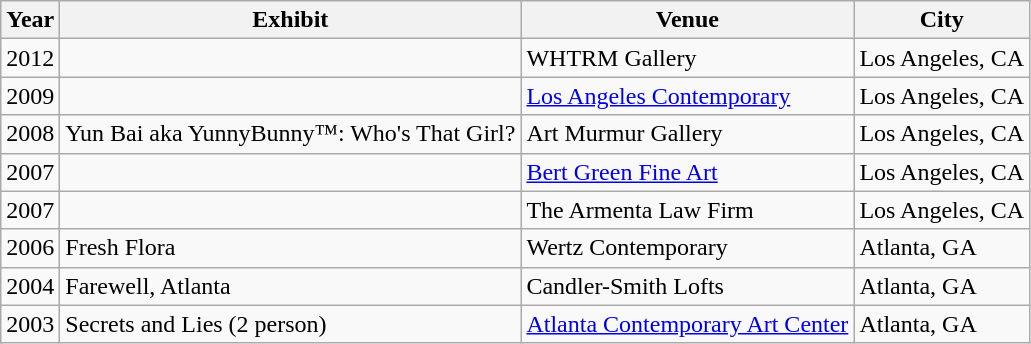<table class="wikitable">
<tr>
<th>Year</th>
<th>Exhibit</th>
<th>Venue</th>
<th>City</th>
</tr>
<tr>
<td>2012</td>
<td></td>
<td>WHTRM Gallery</td>
<td>Los Angeles, CA</td>
</tr>
<tr>
<td>2009</td>
<td></td>
<td><a href='#'>Los Angeles Contemporary</a></td>
<td>Los Angeles, CA</td>
</tr>
<tr>
<td>2008</td>
<td>Yun Bai aka YunnyBunny™: Who's That Girl?</td>
<td>Art Murmur Gallery</td>
<td>Los Angeles, CA</td>
</tr>
<tr>
<td>2007</td>
<td></td>
<td><a href='#'>Bert Green Fine Art</a></td>
<td>Los Angeles, CA</td>
</tr>
<tr>
<td>2007</td>
<td></td>
<td>The Armenta Law Firm</td>
<td>Los Angeles, CA</td>
</tr>
<tr>
<td>2006</td>
<td>Fresh Flora</td>
<td>Wertz Contemporary</td>
<td>Atlanta, GA</td>
</tr>
<tr>
<td>2004</td>
<td>Farewell, Atlanta</td>
<td>Candler-Smith Lofts</td>
<td>Atlanta, GA</td>
</tr>
<tr>
<td>2003</td>
<td>Secrets and Lies (2 person)</td>
<td><a href='#'>Atlanta Contemporary Art Center</a></td>
<td>Atlanta, GA</td>
</tr>
</table>
